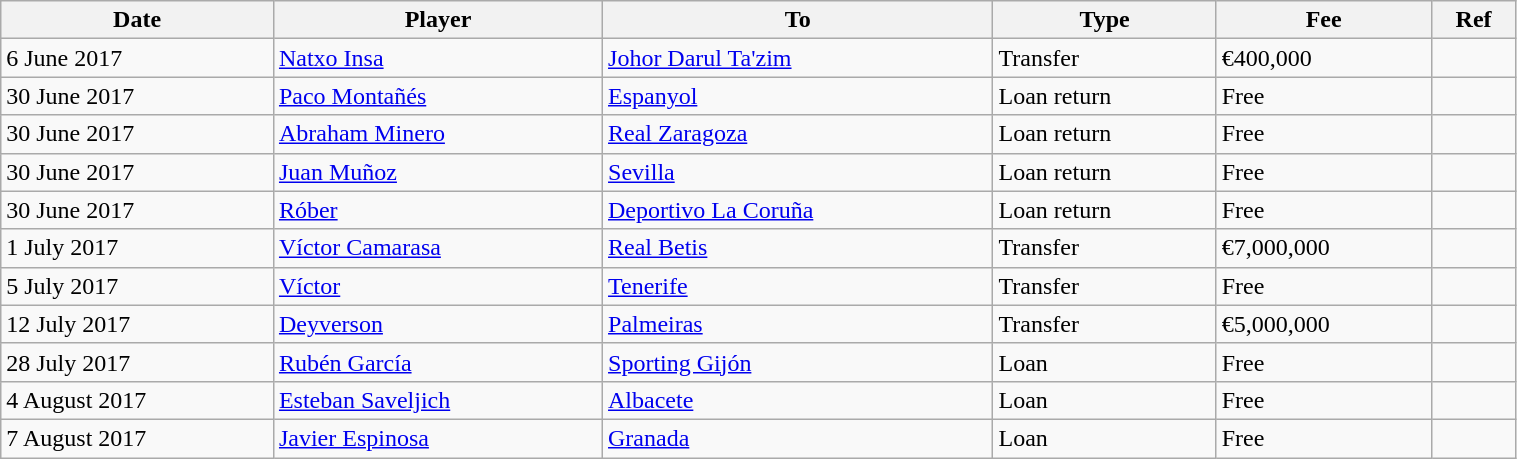<table class="wikitable" style="width:80%;">
<tr>
<th>Date</th>
<th>Player</th>
<th>To</th>
<th>Type</th>
<th>Fee</th>
<th>Ref</th>
</tr>
<tr>
<td>6 June 2017</td>
<td> <a href='#'>Natxo Insa</a></td>
<td> <a href='#'>Johor Darul Ta'zim</a></td>
<td>Transfer</td>
<td>€400,000</td>
<td></td>
</tr>
<tr>
<td>30 June 2017</td>
<td> <a href='#'>Paco Montañés</a></td>
<td> <a href='#'>Espanyol</a></td>
<td>Loan return</td>
<td>Free</td>
<td></td>
</tr>
<tr>
<td>30 June 2017</td>
<td> <a href='#'>Abraham Minero</a></td>
<td> <a href='#'>Real Zaragoza</a></td>
<td>Loan return</td>
<td>Free</td>
<td></td>
</tr>
<tr>
<td>30 June 2017</td>
<td> <a href='#'>Juan Muñoz</a></td>
<td> <a href='#'>Sevilla</a></td>
<td>Loan return</td>
<td>Free</td>
<td></td>
</tr>
<tr>
<td>30 June 2017</td>
<td> <a href='#'>Róber</a></td>
<td> <a href='#'>Deportivo La Coruña</a></td>
<td>Loan return</td>
<td>Free</td>
<td></td>
</tr>
<tr>
<td>1 July 2017</td>
<td> <a href='#'>Víctor Camarasa</a></td>
<td> <a href='#'>Real Betis</a></td>
<td>Transfer</td>
<td>€7,000,000</td>
<td></td>
</tr>
<tr>
<td>5 July 2017</td>
<td> <a href='#'>Víctor</a></td>
<td> <a href='#'>Tenerife</a></td>
<td>Transfer</td>
<td>Free</td>
<td></td>
</tr>
<tr>
<td>12 July 2017</td>
<td> <a href='#'>Deyverson</a></td>
<td> <a href='#'>Palmeiras</a></td>
<td>Transfer</td>
<td>€5,000,000</td>
<td></td>
</tr>
<tr>
<td>28 July 2017</td>
<td> <a href='#'>Rubén García</a></td>
<td> <a href='#'>Sporting Gijón</a></td>
<td>Loan</td>
<td>Free</td>
<td></td>
</tr>
<tr>
<td>4 August 2017</td>
<td> <a href='#'>Esteban Saveljich</a></td>
<td> <a href='#'>Albacete</a></td>
<td>Loan</td>
<td>Free</td>
<td></td>
</tr>
<tr>
<td>7 August 2017</td>
<td> <a href='#'>Javier Espinosa</a></td>
<td> <a href='#'>Granada</a></td>
<td>Loan</td>
<td>Free</td>
<td></td>
</tr>
</table>
